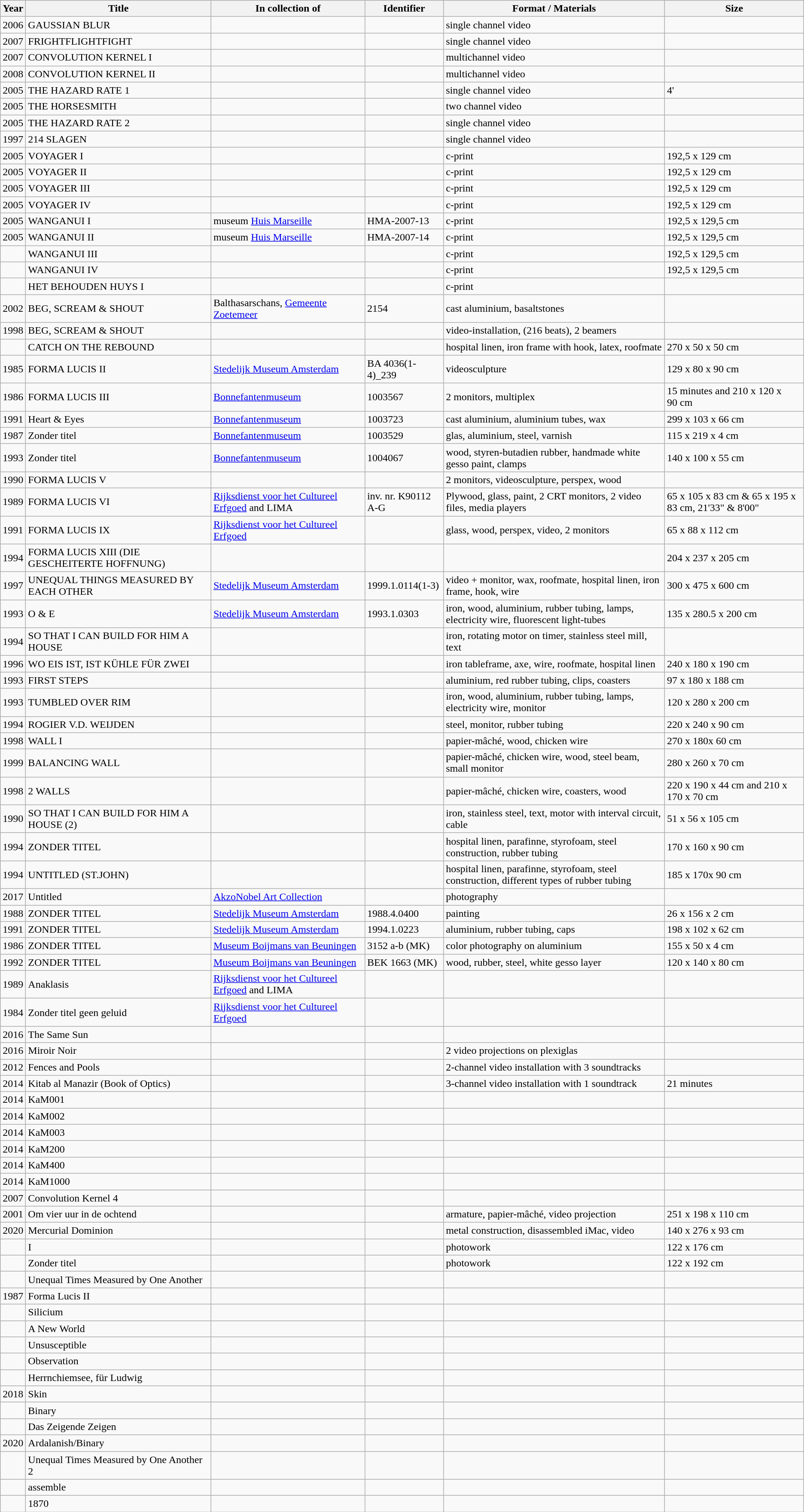<table class="wikitable sortable">
<tr>
<th>Year</th>
<th>Title</th>
<th>In collection of</th>
<th>Identifier</th>
<th>Format / Materials</th>
<th>Size</th>
</tr>
<tr>
<td>2006</td>
<td>GAUSSIAN BLUR</td>
<td></td>
<td></td>
<td>single channel video</td>
<td></td>
</tr>
<tr>
<td>2007</td>
<td>FRIGHTFLIGHTFIGHT</td>
<td></td>
<td></td>
<td>single channel video</td>
<td></td>
</tr>
<tr>
<td>2007</td>
<td>CONVOLUTION KERNEL I</td>
<td></td>
<td></td>
<td>multichannel video</td>
<td></td>
</tr>
<tr>
<td>2008</td>
<td>CONVOLUTION KERNEL II</td>
<td></td>
<td></td>
<td>multichannel video</td>
<td></td>
</tr>
<tr>
<td>2005</td>
<td>THE HAZARD RATE 1</td>
<td></td>
<td></td>
<td>single channel video</td>
<td>4'</td>
</tr>
<tr>
<td>2005</td>
<td>THE HORSESMITH</td>
<td></td>
<td></td>
<td>two channel video</td>
<td></td>
</tr>
<tr>
<td>2005</td>
<td>THE HAZARD RATE 2</td>
<td></td>
<td></td>
<td>single channel video</td>
<td></td>
</tr>
<tr>
<td>1997</td>
<td>214 SLAGEN</td>
<td></td>
<td></td>
<td>single channel video</td>
<td></td>
</tr>
<tr>
<td>2005</td>
<td>VOYAGER I</td>
<td></td>
<td></td>
<td>c-print</td>
<td>192,5 x 129 cm</td>
</tr>
<tr>
<td>2005</td>
<td>VOYAGER II</td>
<td></td>
<td></td>
<td>c-print</td>
<td>192,5 x 129 cm</td>
</tr>
<tr>
<td>2005</td>
<td>VOYAGER III</td>
<td></td>
<td></td>
<td>c-print</td>
<td>192,5 x 129 cm</td>
</tr>
<tr>
<td>2005</td>
<td>VOYAGER IV</td>
<td></td>
<td></td>
<td>c-print</td>
<td>192,5 x 129 cm</td>
</tr>
<tr>
<td>2005</td>
<td>WANGANUI I</td>
<td>museum <a href='#'>Huis Marseille</a></td>
<td>HMA-2007-13</td>
<td>c-print</td>
<td>192,5 x 129,5 cm</td>
</tr>
<tr>
<td>2005</td>
<td>WANGANUI II</td>
<td>museum <a href='#'>Huis Marseille</a></td>
<td>HMA-2007-14</td>
<td>c-print</td>
<td>192,5 x 129,5 cm</td>
</tr>
<tr>
<td></td>
<td>WANGANUI III</td>
<td></td>
<td></td>
<td>c-print</td>
<td>192,5 x 129,5 cm</td>
</tr>
<tr>
<td></td>
<td>WANGANUI IV</td>
<td></td>
<td></td>
<td>c-print</td>
<td>192,5 x 129,5 cm</td>
</tr>
<tr>
<td></td>
<td>HET BEHOUDEN HUYS I</td>
<td></td>
<td></td>
<td>c-print</td>
<td></td>
</tr>
<tr>
<td>2002</td>
<td>BEG, SCREAM & SHOUT</td>
<td>Balthasarschans, <a href='#'>Gemeente Zoetemeer</a></td>
<td>2154</td>
<td>cast aluminium, basaltstones</td>
<td></td>
</tr>
<tr>
<td>1998</td>
<td>BEG, SCREAM & SHOUT</td>
<td></td>
<td></td>
<td>video-installation, (216 beats), 2 beamers</td>
<td></td>
</tr>
<tr>
<td></td>
<td>CATCH ON THE REBOUND</td>
<td></td>
<td></td>
<td>hospital linen, iron frame with hook, latex, roofmate</td>
<td>270 x 50 x 50 cm</td>
</tr>
<tr>
<td>1985</td>
<td>FORMA LUCIS II</td>
<td><a href='#'>Stedelijk Museum Amsterdam</a></td>
<td>BA 4036(1-4)_239</td>
<td>videosculpture</td>
<td>129 x 80 x 90 cm</td>
</tr>
<tr>
<td>1986</td>
<td>FORMA LUCIS III</td>
<td><a href='#'>Bonnefantenmuseum</a></td>
<td>1003567</td>
<td>2 monitors, multiplex</td>
<td>15 minutes and  210 x 120 x 90 cm</td>
</tr>
<tr>
<td>1991</td>
<td>Heart & Eyes</td>
<td><a href='#'>Bonnefantenmuseum</a></td>
<td>1003723</td>
<td>cast aluminium, aluminium tubes, wax</td>
<td>299 x 103 x 66 cm</td>
</tr>
<tr>
<td>1987</td>
<td>Zonder titel</td>
<td><a href='#'>Bonnefantenmuseum</a></td>
<td>1003529</td>
<td>glas, aluminium, steel, varnish</td>
<td>115 x 219 x 4 cm</td>
</tr>
<tr>
<td>1993</td>
<td>Zonder titel</td>
<td><a href='#'>Bonnefantenmuseum</a></td>
<td>1004067</td>
<td>wood, styren-butadien rubber, handmade white gesso paint, clamps</td>
<td>140 x 100 x 55 cm</td>
</tr>
<tr>
<td>1990</td>
<td>FORMA LUCIS V</td>
<td></td>
<td></td>
<td>2 monitors, videosculpture, perspex, wood</td>
<td></td>
</tr>
<tr>
<td>1989</td>
<td>FORMA LUCIS VI</td>
<td><a href='#'>Rijksdienst voor het Cultureel Erfgoed</a> and LIMA</td>
<td>inv. nr. K90112 A-G</td>
<td>Plywood, glass, paint, 2 CRT monitors, 2 video files, media players</td>
<td>65 x 105 x 83 cm & 65 x 195 x 83 cm, 21'33" & 8'00"</td>
</tr>
<tr>
<td>1991</td>
<td>FORMA LUCIS IX</td>
<td><a href='#'>Rijksdienst voor het Cultureel Erfgoed</a></td>
<td></td>
<td>glass, wood, perspex, video, 2 monitors</td>
<td>65 x 88 x 112 cm</td>
</tr>
<tr>
<td>1994</td>
<td>FORMA LUCIS XIII (DIE GESCHEITERTE HOFFNUNG)</td>
<td></td>
<td></td>
<td></td>
<td>204 x 237 x 205 cm</td>
</tr>
<tr>
<td>1997</td>
<td>UNEQUAL THINGS MEASURED BY EACH OTHER</td>
<td><a href='#'>Stedelijk Museum Amsterdam</a></td>
<td>1999.1.0114(1-3)</td>
<td>video + monitor, wax, roofmate, hospital linen, iron frame, hook, wire</td>
<td>300 x 475 x 600 cm</td>
</tr>
<tr>
<td>1993</td>
<td>O & E</td>
<td><a href='#'>Stedelijk Museum Amsterdam</a></td>
<td>1993.1.0303</td>
<td>iron, wood, aluminium, rubber tubing, lamps, electricity wire, fluorescent light-tubes</td>
<td>135 x 280.5 x 200 cm</td>
</tr>
<tr>
<td>1994</td>
<td>SO THAT I CAN BUILD FOR HIM A HOUSE</td>
<td></td>
<td></td>
<td>iron, rotating motor on timer, stainless steel mill, text</td>
<td></td>
</tr>
<tr>
<td>1996</td>
<td>WO EIS IST, IST KÜHLE FÜR ZWEI</td>
<td></td>
<td></td>
<td>iron tableframe, axe, wire, roofmate, hospital linen</td>
<td>240 x 180 x 190 cm</td>
</tr>
<tr>
<td>1993</td>
<td>FIRST STEPS</td>
<td></td>
<td></td>
<td>aluminium, red rubber tubing, clips, coasters</td>
<td>97 x 180 x 188 cm</td>
</tr>
<tr>
<td>1993</td>
<td>TUMBLED OVER RIM</td>
<td></td>
<td></td>
<td>iron, wood, aluminium, rubber tubing, lamps, electricity wire, monitor</td>
<td>120 x 280 x 200 cm</td>
</tr>
<tr>
<td>1994</td>
<td>ROGIER V.D. WEIJDEN</td>
<td></td>
<td></td>
<td>steel, monitor, rubber tubing</td>
<td>220 x 240 x 90 cm</td>
</tr>
<tr>
<td>1998</td>
<td>WALL I</td>
<td></td>
<td></td>
<td>papier-mâché, wood, chicken wire</td>
<td>270 x 180x 60 cm</td>
</tr>
<tr>
<td>1999</td>
<td>BALANCING WALL</td>
<td></td>
<td></td>
<td>papier-mâché, chicken wire, wood, steel beam, small monitor</td>
<td>280 x 260 x 70 cm</td>
</tr>
<tr>
<td>1998</td>
<td>2 WALLS</td>
<td></td>
<td></td>
<td>papier-mâché, chicken wire, coasters, wood</td>
<td>220 x 190 x 44 cm and 210 x 170 x 70 cm</td>
</tr>
<tr>
<td>1990</td>
<td>SO THAT I CAN BUILD FOR HIM A HOUSE (2)</td>
<td></td>
<td></td>
<td>iron, stainless steel, text, motor with interval circuit, cable</td>
<td>51 x 56 x 105 cm</td>
</tr>
<tr>
<td>1994</td>
<td>ZONDER TITEL</td>
<td></td>
<td></td>
<td>hospital linen, parafinne, styrofoam, steel construction, rubber tubing</td>
<td>170 x 160 x 90 cm</td>
</tr>
<tr>
<td>1994</td>
<td>UNTITLED (ST.JOHN)</td>
<td></td>
<td></td>
<td>hospital linen, parafinne, styrofoam, steel construction, different types of rubber tubing</td>
<td>185 x 170x 90 cm</td>
</tr>
<tr>
<td>2017</td>
<td>Untitled</td>
<td><a href='#'>AkzoNobel Art Collection</a></td>
<td></td>
<td>photography</td>
<td></td>
</tr>
<tr>
<td>1988</td>
<td>ZONDER TITEL</td>
<td><a href='#'>Stedelijk Museum Amsterdam</a></td>
<td>1988.4.0400</td>
<td>painting</td>
<td>26 x 156 x 2 cm</td>
</tr>
<tr>
<td>1991</td>
<td>ZONDER TITEL</td>
<td><a href='#'>Stedelijk Museum Amsterdam</a></td>
<td>1994.1.0223</td>
<td>aluminium, rubber tubing, caps</td>
<td>198 x 102 x 62 cm</td>
</tr>
<tr>
<td>1986</td>
<td>ZONDER TITEL</td>
<td><a href='#'>Museum Boijmans van Beuningen</a></td>
<td>3152 a-b (MK)</td>
<td>color photography on aluminium</td>
<td>155 x 50 x 4 cm</td>
</tr>
<tr>
<td>1992</td>
<td>ZONDER TITEL</td>
<td><a href='#'>Museum Boijmans van Beuningen</a></td>
<td>BEK 1663 (MK)</td>
<td>wood, rubber, steel, white gesso layer</td>
<td>120 x 140 x 80 cm</td>
</tr>
<tr>
<td>1989</td>
<td>Anaklasis</td>
<td><a href='#'>Rijksdienst voor het Cultureel Erfgoed</a> and LIMA</td>
<td></td>
<td></td>
<td></td>
</tr>
<tr>
<td>1984</td>
<td>Zonder titel geen geluid</td>
<td><a href='#'>Rijksdienst voor het Cultureel Erfgoed</a></td>
<td></td>
<td></td>
<td></td>
</tr>
<tr>
<td>2016</td>
<td>The Same Sun</td>
<td></td>
<td></td>
<td></td>
<td></td>
</tr>
<tr>
<td>2016</td>
<td>Miroir Noir</td>
<td></td>
<td></td>
<td>2 video projections on plexiglas</td>
<td></td>
</tr>
<tr>
<td>2012</td>
<td>Fences and Pools</td>
<td></td>
<td></td>
<td>2-channel video installation with 3 soundtracks</td>
<td></td>
</tr>
<tr>
<td>2014</td>
<td>Kitab al Manazir (Book of Optics)</td>
<td></td>
<td></td>
<td>3-channel video installation with 1 soundtrack</td>
<td>21 minutes</td>
</tr>
<tr>
<td>2014</td>
<td>KaM001</td>
<td></td>
<td></td>
<td></td>
<td></td>
</tr>
<tr>
<td>2014</td>
<td>KaM002</td>
<td></td>
<td></td>
<td></td>
<td></td>
</tr>
<tr>
<td>2014</td>
<td>KaM003</td>
<td></td>
<td></td>
<td></td>
<td></td>
</tr>
<tr>
<td>2014</td>
<td>KaM200</td>
<td></td>
<td></td>
<td></td>
<td></td>
</tr>
<tr>
<td>2014</td>
<td>KaM400</td>
<td></td>
<td></td>
<td></td>
<td></td>
</tr>
<tr>
<td>2014</td>
<td>KaM1000</td>
<td></td>
<td></td>
<td></td>
<td></td>
</tr>
<tr>
<td>2007</td>
<td>Convolution Kernel 4</td>
<td></td>
<td></td>
<td></td>
<td></td>
</tr>
<tr>
<td>2001</td>
<td>Om vier uur in de ochtend</td>
<td></td>
<td></td>
<td>armature, papier-mâché, video projection</td>
<td>251 x 198 x 110 cm</td>
</tr>
<tr>
<td>2020</td>
<td>Mercurial Dominion</td>
<td></td>
<td></td>
<td>metal construction, disassembled iMac, video</td>
<td>140 x 276 x 93 cm</td>
</tr>
<tr>
<td></td>
<td>I</td>
<td></td>
<td></td>
<td>photowork</td>
<td>122 x 176 cm</td>
</tr>
<tr>
<td></td>
<td>Zonder titel</td>
<td></td>
<td></td>
<td>photowork</td>
<td>122 x 192 cm</td>
</tr>
<tr>
<td></td>
<td>Unequal Times Measured by One Another</td>
<td></td>
<td></td>
<td></td>
<td></td>
</tr>
<tr>
<td>1987</td>
<td>Forma Lucis II</td>
<td></td>
<td></td>
<td></td>
<td></td>
</tr>
<tr>
<td></td>
<td>Silicium</td>
<td></td>
<td></td>
<td></td>
<td></td>
</tr>
<tr>
<td></td>
<td>A New World</td>
<td></td>
<td></td>
<td></td>
<td></td>
</tr>
<tr>
<td></td>
<td>Unsusceptible</td>
<td></td>
<td></td>
<td></td>
<td></td>
</tr>
<tr>
<td></td>
<td>Observation</td>
<td></td>
<td></td>
<td></td>
<td></td>
</tr>
<tr>
<td></td>
<td>Herrnchiemsee, für Ludwig</td>
<td></td>
<td></td>
<td></td>
<td></td>
</tr>
<tr>
<td>2018</td>
<td>Skin</td>
<td></td>
<td></td>
<td></td>
<td></td>
</tr>
<tr>
<td></td>
<td>Binary</td>
<td></td>
<td></td>
<td></td>
<td></td>
</tr>
<tr>
<td></td>
<td>Das Zeigende Zeigen</td>
<td></td>
<td></td>
<td></td>
<td></td>
</tr>
<tr>
<td>2020</td>
<td>Ardalanish/Binary</td>
<td></td>
<td></td>
<td></td>
<td></td>
</tr>
<tr>
<td></td>
<td>Unequal Times Measured by One Another 2</td>
<td></td>
<td></td>
<td></td>
<td></td>
</tr>
<tr>
<td></td>
<td>assemble</td>
<td></td>
<td></td>
<td></td>
<td></td>
</tr>
<tr>
<td></td>
<td>1870</td>
<td></td>
<td></td>
<td></td>
<td></td>
</tr>
</table>
